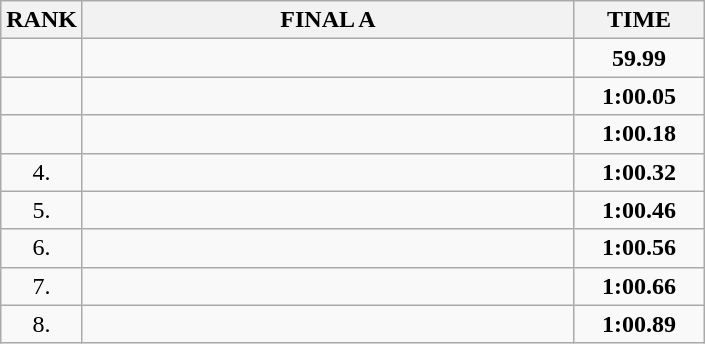<table class="wikitable">
<tr>
<th>RANK</th>
<th style="width: 20em">FINAL A</th>
<th style="width: 5em">TIME</th>
</tr>
<tr>
<td align="center"></td>
<td></td>
<td align="center"><strong>59.99</strong></td>
</tr>
<tr>
<td align="center"></td>
<td></td>
<td align="center"><strong>1:00.05</strong></td>
</tr>
<tr>
<td align="center"></td>
<td></td>
<td align="center"><strong>1:00.18</strong></td>
</tr>
<tr>
<td align="center">4.</td>
<td></td>
<td align="center"><strong>1:00.32</strong></td>
</tr>
<tr>
<td align="center">5.</td>
<td></td>
<td align="center"><strong>1:00.46</strong></td>
</tr>
<tr>
<td align="center">6.</td>
<td></td>
<td align="center"><strong>1:00.56</strong></td>
</tr>
<tr>
<td align="center">7.</td>
<td></td>
<td align="center"><strong>1:00.66</strong></td>
</tr>
<tr>
<td align="center">8.</td>
<td></td>
<td align="center"><strong>1:00.89</strong></td>
</tr>
</table>
